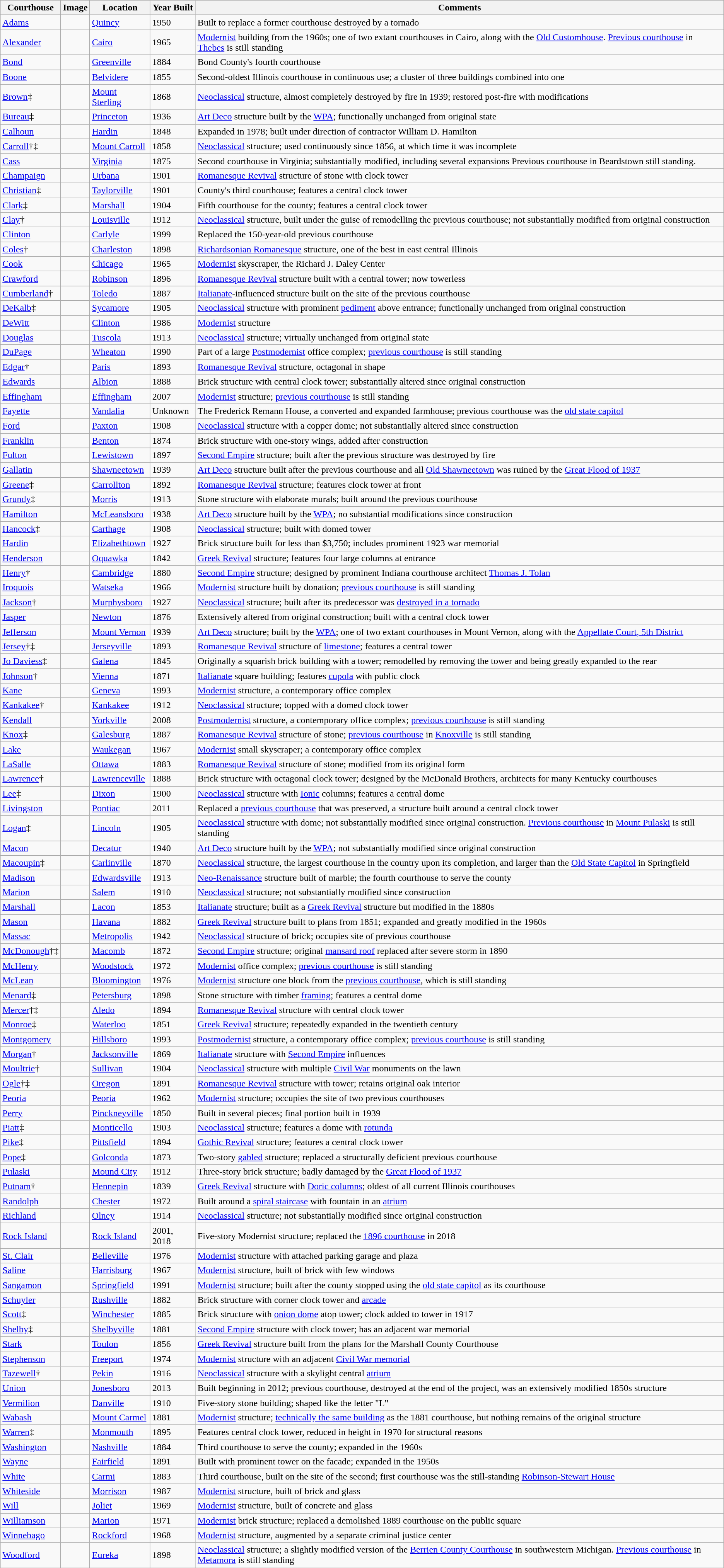<table class="wikitable sortable sticky-header">
<tr>
<th>Courthouse</th>
<th>Image</th>
<th>Location</th>
<th>Year Built</th>
<th>Comments</th>
</tr>
<tr>
<td><a href='#'>Adams</a></td>
<td></td>
<td><a href='#'>Quincy</a><br><small></small></td>
<td>1950</td>
<td>Built to replace a former courthouse destroyed by a tornado</td>
</tr>
<tr>
<td><a href='#'>Alexander</a></td>
<td></td>
<td><a href='#'>Cairo</a><br><small></small></td>
<td>1965</td>
<td><a href='#'>Modernist</a> building from the 1960s; one of two extant courthouses in Cairo, along with the <a href='#'>Old Customhouse</a>.  <a href='#'>Previous courthouse</a> in <a href='#'>Thebes</a> is still standing</td>
</tr>
<tr>
<td><a href='#'>Bond</a></td>
<td></td>
<td><a href='#'>Greenville</a><br><small></small></td>
<td>1884</td>
<td>Bond County's fourth courthouse</td>
</tr>
<tr>
<td><a href='#'>Boone</a></td>
<td></td>
<td><a href='#'>Belvidere</a><br><small></small></td>
<td>1855</td>
<td>Second-oldest Illinois courthouse in continuous use; a cluster of three buildings combined into one</td>
</tr>
<tr>
<td><a href='#'>Brown</a>‡</td>
<td></td>
<td><a href='#'>Mount Sterling</a><br><small></small></td>
<td>1868</td>
<td><a href='#'>Neoclassical</a> structure, almost completely destroyed by fire in 1939; restored post-fire with modifications</td>
</tr>
<tr>
<td><a href='#'>Bureau</a>‡</td>
<td></td>
<td><a href='#'>Princeton</a><br><small></small></td>
<td>1936</td>
<td><a href='#'>Art Deco</a> structure built by the <a href='#'>WPA</a>; functionally unchanged from original state</td>
</tr>
<tr>
<td><a href='#'>Calhoun</a></td>
<td></td>
<td><a href='#'>Hardin</a><br><small></small></td>
<td>1848</td>
<td>Expanded in 1978; built under direction of contractor William D. Hamilton</td>
</tr>
<tr>
<td><a href='#'>Carroll</a>†‡</td>
<td></td>
<td><a href='#'>Mount Carroll</a><br><small></small></td>
<td>1858</td>
<td><a href='#'>Neoclassical</a> structure; used continuously since 1856, at which time it was incomplete</td>
</tr>
<tr>
<td><a href='#'>Cass</a></td>
<td></td>
<td><a href='#'>Virginia</a><br><small></small></td>
<td>1875</td>
<td>Second courthouse in Virginia; substantially modified, including several expansions Previous courthouse in Beardstown still standing.</td>
</tr>
<tr>
<td><a href='#'>Champaign</a></td>
<td></td>
<td><a href='#'>Urbana</a><br><small></small></td>
<td>1901</td>
<td><a href='#'>Romanesque Revival</a> structure of stone with clock tower</td>
</tr>
<tr>
<td><a href='#'>Christian</a>‡</td>
<td></td>
<td><a href='#'>Taylorville</a><br><small></small></td>
<td>1901</td>
<td>County's third courthouse; features a central clock tower</td>
</tr>
<tr>
<td><a href='#'>Clark</a>‡</td>
<td></td>
<td><a href='#'>Marshall</a><br><small></small></td>
<td>1904</td>
<td>Fifth courthouse for the county; features a central clock tower</td>
</tr>
<tr>
<td><a href='#'>Clay</a>†</td>
<td></td>
<td><a href='#'>Louisville</a><br><small></small></td>
<td>1912</td>
<td><a href='#'>Neoclassical</a> structure, built under the guise of remodelling the previous courthouse; not substantially modified from original construction</td>
</tr>
<tr>
<td><a href='#'>Clinton</a></td>
<td></td>
<td><a href='#'>Carlyle</a><br><small></small></td>
<td>1999</td>
<td>Replaced the 150-year-old previous courthouse</td>
</tr>
<tr>
<td><a href='#'>Coles</a>†</td>
<td></td>
<td><a href='#'>Charleston</a><br><small></small></td>
<td>1898</td>
<td><a href='#'>Richardsonian Romanesque</a> structure, one of the best in east central Illinois</td>
</tr>
<tr>
<td><a href='#'>Cook</a></td>
<td></td>
<td><a href='#'>Chicago</a><br><small></small></td>
<td>1965</td>
<td><a href='#'>Modernist</a> skyscraper, the Richard J. Daley Center</td>
</tr>
<tr>
<td><a href='#'>Crawford</a></td>
<td></td>
<td><a href='#'>Robinson</a><br><small></small></td>
<td>1896</td>
<td><a href='#'>Romanesque Revival</a> structure built with a central tower; now towerless</td>
</tr>
<tr>
<td><a href='#'>Cumberland</a>†</td>
<td></td>
<td><a href='#'>Toledo</a><br><small></small></td>
<td>1887</td>
<td><a href='#'>Italianate</a>-influenced structure built on the site of the previous courthouse</td>
</tr>
<tr>
<td><a href='#'>DeKalb</a>‡</td>
<td></td>
<td><a href='#'>Sycamore</a><br><small></small></td>
<td>1905</td>
<td><a href='#'>Neoclassical</a> structure with prominent <a href='#'>pediment</a> above entrance; functionally unchanged from original construction</td>
</tr>
<tr>
<td><a href='#'>DeWitt</a></td>
<td></td>
<td><a href='#'>Clinton</a><br><small></small></td>
<td>1986</td>
<td><a href='#'>Modernist</a> structure</td>
</tr>
<tr>
<td><a href='#'>Douglas</a></td>
<td></td>
<td><a href='#'>Tuscola</a><br><small></small></td>
<td>1913</td>
<td><a href='#'>Neoclassical</a> structure; virtually unchanged from original state</td>
</tr>
<tr>
<td><a href='#'>DuPage</a></td>
<td></td>
<td><a href='#'>Wheaton</a><br><small></small></td>
<td>1990</td>
<td>Part of a large <a href='#'>Postmodernist</a> office complex; <a href='#'>previous courthouse</a> is still standing</td>
</tr>
<tr>
<td><a href='#'>Edgar</a>†</td>
<td></td>
<td><a href='#'>Paris</a><br><small></small></td>
<td>1893</td>
<td><a href='#'>Romanesque Revival</a> structure, octagonal in shape</td>
</tr>
<tr>
<td><a href='#'>Edwards</a></td>
<td></td>
<td><a href='#'>Albion</a><br><small></small></td>
<td>1888</td>
<td>Brick structure with central clock tower; substantially altered since original construction</td>
</tr>
<tr>
<td><a href='#'>Effingham</a></td>
<td></td>
<td><a href='#'>Effingham</a><br><small></small></td>
<td>2007</td>
<td><a href='#'>Modernist</a> structure; <a href='#'>previous courthouse</a> is still standing</td>
</tr>
<tr>
<td><a href='#'>Fayette</a></td>
<td></td>
<td><a href='#'>Vandalia</a><br><small></small></td>
<td>Unknown</td>
<td>The Frederick Remann House, a converted and expanded farmhouse; previous courthouse was the <a href='#'>old state capitol</a></td>
</tr>
<tr>
<td><a href='#'>Ford</a></td>
<td></td>
<td><a href='#'>Paxton</a><br><small></small></td>
<td>1908</td>
<td><a href='#'>Neoclassical</a> structure with a copper dome; not substantially altered since construction</td>
</tr>
<tr>
<td><a href='#'>Franklin</a></td>
<td></td>
<td><a href='#'>Benton</a><br><small></small></td>
<td>1874</td>
<td>Brick structure with one-story wings, added after construction</td>
</tr>
<tr>
<td><a href='#'>Fulton</a></td>
<td></td>
<td><a href='#'>Lewistown</a><br><small></small></td>
<td>1897</td>
<td><a href='#'>Second Empire</a> structure; built after the previous structure was destroyed by fire</td>
</tr>
<tr>
<td><a href='#'>Gallatin</a></td>
<td></td>
<td><a href='#'>Shawneetown</a><br><small></small></td>
<td>1939</td>
<td><a href='#'>Art Deco</a> structure built after the previous courthouse and all <a href='#'>Old Shawneetown</a> was ruined by the <a href='#'>Great Flood of 1937</a></td>
</tr>
<tr>
<td><a href='#'>Greene</a>‡</td>
<td></td>
<td><a href='#'>Carrollton</a><br><small></small></td>
<td>1892</td>
<td><a href='#'>Romanesque Revival</a> structure; features clock tower at front</td>
</tr>
<tr>
<td><a href='#'>Grundy</a>‡</td>
<td></td>
<td><a href='#'>Morris</a><br><small></small></td>
<td>1913</td>
<td>Stone structure with elaborate murals; built around the previous courthouse</td>
</tr>
<tr>
<td><a href='#'>Hamilton</a></td>
<td></td>
<td><a href='#'>McLeansboro</a><br><small></small></td>
<td>1938</td>
<td><a href='#'>Art Deco</a> structure built by the <a href='#'>WPA</a>; no substantial modifications since construction</td>
</tr>
<tr>
<td><a href='#'>Hancock</a>‡</td>
<td></td>
<td><a href='#'>Carthage</a><br><small></small></td>
<td>1908</td>
<td><a href='#'>Neoclassical</a> structure; built with domed tower</td>
</tr>
<tr>
<td><a href='#'>Hardin</a></td>
<td></td>
<td><a href='#'>Elizabethtown</a><br><small></small></td>
<td>1927</td>
<td>Brick structure built for less than $3,750; includes prominent 1923 war memorial</td>
</tr>
<tr>
<td><a href='#'>Henderson</a></td>
<td></td>
<td><a href='#'>Oquawka</a><br><small></small></td>
<td>1842</td>
<td><a href='#'>Greek Revival</a> structure; features four large columns at entrance</td>
</tr>
<tr>
<td><a href='#'>Henry</a>†</td>
<td></td>
<td><a href='#'>Cambridge</a><br><small></small></td>
<td>1880</td>
<td><a href='#'>Second Empire</a> structure; designed by prominent Indiana courthouse architect <a href='#'>Thomas J. Tolan</a></td>
</tr>
<tr>
<td><a href='#'>Iroquois</a></td>
<td></td>
<td><a href='#'>Watseka</a><br><small></small></td>
<td>1966</td>
<td><a href='#'>Modernist</a> structure built by donation; <a href='#'>previous courthouse</a> is still standing</td>
</tr>
<tr>
<td><a href='#'>Jackson</a>†</td>
<td></td>
<td><a href='#'>Murphysboro</a><br><small></small></td>
<td>1927</td>
<td><a href='#'>Neoclassical</a> structure; built after its predecessor was <a href='#'>destroyed in a tornado</a></td>
</tr>
<tr>
<td><a href='#'>Jasper</a></td>
<td></td>
<td><a href='#'>Newton</a><br><small></small></td>
<td>1876</td>
<td>Extensively altered from original construction; built with a central clock tower</td>
</tr>
<tr>
<td><a href='#'>Jefferson</a></td>
<td></td>
<td><a href='#'>Mount Vernon</a><br><small></small></td>
<td>1939</td>
<td><a href='#'>Art Deco</a> structure; built by the <a href='#'>WPA</a>; one of two extant courthouses in Mount Vernon, along with the <a href='#'>Appellate Court, 5th District</a></td>
</tr>
<tr>
<td><a href='#'>Jersey</a>†‡</td>
<td></td>
<td><a href='#'>Jerseyville</a><br><small></small></td>
<td>1893</td>
<td><a href='#'>Romanesque Revival</a> structure of <a href='#'>limestone</a>; features a central tower</td>
</tr>
<tr>
<td><a href='#'>Jo Daviess</a>‡</td>
<td></td>
<td><a href='#'>Galena</a><br><small></small></td>
<td>1845</td>
<td>Originally a squarish brick building with a tower; remodelled by removing the tower and being greatly expanded to the rear</td>
</tr>
<tr>
<td><a href='#'>Johnson</a>†</td>
<td></td>
<td><a href='#'>Vienna</a><br><small></small></td>
<td>1871</td>
<td><a href='#'>Italianate</a> square building; features <a href='#'>cupola</a> with public clock</td>
</tr>
<tr>
<td><a href='#'>Kane</a></td>
<td></td>
<td><a href='#'>Geneva</a><br><small></small></td>
<td>1993</td>
<td><a href='#'>Modernist</a> structure, a contemporary office complex</td>
</tr>
<tr>
<td><a href='#'>Kankakee</a>†</td>
<td></td>
<td><a href='#'>Kankakee</a><br><small></small></td>
<td>1912</td>
<td><a href='#'>Neoclassical</a> structure; topped with a domed clock tower</td>
</tr>
<tr>
<td><a href='#'>Kendall</a></td>
<td></td>
<td><a href='#'>Yorkville</a><br><small></small></td>
<td>2008</td>
<td><a href='#'>Postmodernist</a> structure, a contemporary office complex; <a href='#'>previous courthouse</a> is still standing</td>
</tr>
<tr>
<td><a href='#'>Knox</a>‡</td>
<td></td>
<td><a href='#'>Galesburg</a><br><small></small></td>
<td>1887</td>
<td><a href='#'>Romanesque Revival</a> structure of stone; <a href='#'>previous courthouse</a> in <a href='#'>Knoxville</a> is still standing</td>
</tr>
<tr>
<td><a href='#'>Lake</a></td>
<td></td>
<td><a href='#'>Waukegan</a><br><small></small></td>
<td>1967</td>
<td><a href='#'>Modernist</a> small skyscraper; a contemporary office complex</td>
</tr>
<tr>
<td><a href='#'>LaSalle</a></td>
<td></td>
<td><a href='#'>Ottawa</a><br><small></small></td>
<td>1883</td>
<td><a href='#'>Romanesque Revival</a> structure of stone; modified from its original form</td>
</tr>
<tr>
<td><a href='#'>Lawrence</a>†</td>
<td></td>
<td><a href='#'>Lawrenceville</a><br><small></small></td>
<td>1888</td>
<td>Brick structure with octagonal clock tower; designed by the McDonald Brothers, architects for many Kentucky courthouses</td>
</tr>
<tr>
<td><a href='#'>Lee</a>‡</td>
<td></td>
<td><a href='#'>Dixon</a><br><small></small></td>
<td>1900</td>
<td><a href='#'>Neoclassical</a> structure with <a href='#'>Ionic</a> columns; features a central dome</td>
</tr>
<tr>
<td><a href='#'>Livingston</a></td>
<td></td>
<td><a href='#'>Pontiac</a><br><small></small></td>
<td>2011</td>
<td>Replaced a <a href='#'>previous courthouse</a> that was preserved, a structure built around a central clock tower</td>
</tr>
<tr>
<td><a href='#'>Logan</a>‡</td>
<td></td>
<td><a href='#'>Lincoln</a><br><small></small></td>
<td>1905</td>
<td><a href='#'>Neoclassical</a> structure with dome; not substantially modified since original construction.  <a href='#'>Previous courthouse</a> in <a href='#'>Mount Pulaski</a> is still standing</td>
</tr>
<tr>
<td><a href='#'>Macon</a></td>
<td></td>
<td><a href='#'>Decatur</a><br><small></small></td>
<td>1940</td>
<td><a href='#'>Art Deco</a> structure built by the <a href='#'>WPA</a>; not substantially modified since original construction</td>
</tr>
<tr>
<td><a href='#'>Macoupin</a>‡</td>
<td></td>
<td><a href='#'>Carlinville</a><br><small></small></td>
<td>1870</td>
<td><a href='#'>Neoclassical</a> structure, the largest courthouse in the country upon its completion, and larger than the <a href='#'>Old State Capitol</a> in Springfield</td>
</tr>
<tr>
<td><a href='#'>Madison</a></td>
<td></td>
<td><a href='#'>Edwardsville</a><br><small></small></td>
<td>1913</td>
<td><a href='#'>Neo-Renaissance</a> structure built of marble; the fourth courthouse to serve the county</td>
</tr>
<tr>
<td><a href='#'>Marion</a></td>
<td></td>
<td><a href='#'>Salem</a><br><small></small></td>
<td>1910</td>
<td><a href='#'>Neoclassical</a> structure; not substantially modified since construction</td>
</tr>
<tr>
<td><a href='#'>Marshall</a></td>
<td></td>
<td><a href='#'>Lacon</a><br><small></small></td>
<td>1853</td>
<td><a href='#'>Italianate</a> structure; built as a <a href='#'>Greek Revival</a> structure but modified in the 1880s</td>
</tr>
<tr>
<td><a href='#'>Mason</a></td>
<td></td>
<td><a href='#'>Havana</a><br><small></small></td>
<td>1882</td>
<td><a href='#'>Greek Revival</a> structure built to plans from 1851; expanded and greatly modified in the 1960s</td>
</tr>
<tr>
<td><a href='#'>Massac</a></td>
<td></td>
<td><a href='#'>Metropolis</a><br><small></small></td>
<td>1942</td>
<td><a href='#'>Neoclassical</a> structure of brick; occupies site of previous courthouse</td>
</tr>
<tr>
<td><a href='#'>McDonough</a>†‡</td>
<td></td>
<td><a href='#'>Macomb</a><br><small></small></td>
<td>1872</td>
<td><a href='#'>Second Empire</a> structure; original <a href='#'>mansard roof</a> replaced after severe storm in 1890</td>
</tr>
<tr>
<td><a href='#'>McHenry</a></td>
<td></td>
<td><a href='#'>Woodstock</a><br><small></small></td>
<td>1972</td>
<td><a href='#'>Modernist</a> office complex; <a href='#'>previous courthouse</a> is still standing</td>
</tr>
<tr>
<td><a href='#'>McLean</a></td>
<td></td>
<td><a href='#'>Bloomington</a><br><small></small></td>
<td>1976</td>
<td><a href='#'>Modernist</a> structure one block from the <a href='#'>previous courthouse</a>, which is still standing</td>
</tr>
<tr>
<td><a href='#'>Menard</a>‡</td>
<td></td>
<td><a href='#'>Petersburg</a><br><small></small></td>
<td>1898</td>
<td>Stone structure with timber <a href='#'>framing</a>; features a central dome</td>
</tr>
<tr>
<td><a href='#'>Mercer</a>†‡</td>
<td></td>
<td><a href='#'>Aledo</a><br><small></small></td>
<td>1894</td>
<td><a href='#'>Romanesque Revival</a> structure with central clock tower</td>
</tr>
<tr>
<td><a href='#'>Monroe</a>‡</td>
<td></td>
<td><a href='#'>Waterloo</a><br><small></small></td>
<td>1851</td>
<td><a href='#'>Greek Revival</a> structure; repeatedly expanded in the twentieth century</td>
</tr>
<tr>
<td><a href='#'>Montgomery</a></td>
<td></td>
<td><a href='#'>Hillsboro</a><br><small></small></td>
<td>1993</td>
<td><a href='#'>Postmodernist</a> structure, a contemporary office complex; <a href='#'>previous courthouse</a> is still standing</td>
</tr>
<tr>
<td><a href='#'>Morgan</a>†</td>
<td></td>
<td><a href='#'>Jacksonville</a><br><small></small></td>
<td>1869</td>
<td><a href='#'>Italianate</a> structure with <a href='#'>Second Empire</a> influences</td>
</tr>
<tr>
<td><a href='#'>Moultrie</a>†</td>
<td></td>
<td><a href='#'>Sullivan</a><br><small></small></td>
<td>1904</td>
<td><a href='#'>Neoclassical</a> structure with multiple <a href='#'>Civil War</a> monuments on the lawn</td>
</tr>
<tr>
<td><a href='#'>Ogle</a>†‡</td>
<td></td>
<td><a href='#'>Oregon</a><br><small></small></td>
<td>1891</td>
<td><a href='#'>Romanesque Revival</a> structure with tower; retains original oak interior</td>
</tr>
<tr>
<td><a href='#'>Peoria</a></td>
<td></td>
<td><a href='#'>Peoria</a><br><small></small></td>
<td>1962</td>
<td><a href='#'>Modernist</a> structure; occupies the site of two previous courthouses</td>
</tr>
<tr>
<td><a href='#'>Perry</a></td>
<td></td>
<td><a href='#'>Pinckneyville</a><br><small></small></td>
<td>1850</td>
<td>Built in several pieces; final portion built in 1939</td>
</tr>
<tr>
<td><a href='#'>Piatt</a>‡</td>
<td></td>
<td><a href='#'>Monticello</a><br><small></small></td>
<td>1903</td>
<td><a href='#'>Neoclassical</a> structure; features a dome with <a href='#'>rotunda</a></td>
</tr>
<tr>
<td><a href='#'>Pike</a>‡</td>
<td></td>
<td><a href='#'>Pittsfield</a><br><small></small></td>
<td>1894</td>
<td><a href='#'>Gothic Revival</a> structure; features a central clock tower</td>
</tr>
<tr>
<td><a href='#'>Pope</a>‡</td>
<td></td>
<td><a href='#'>Golconda</a><br><small></small></td>
<td>1873</td>
<td>Two-story <a href='#'>gabled</a> structure; replaced a structurally deficient previous courthouse</td>
</tr>
<tr>
<td><a href='#'>Pulaski</a></td>
<td></td>
<td><a href='#'>Mound City</a><br><small></small></td>
<td>1912</td>
<td>Three-story brick structure; badly damaged by the <a href='#'>Great Flood of 1937</a></td>
</tr>
<tr>
<td><a href='#'>Putnam</a>†</td>
<td></td>
<td><a href='#'>Hennepin</a><br><small></small></td>
<td>1839</td>
<td><a href='#'>Greek Revival</a> structure with <a href='#'>Doric columns</a>; oldest of all current Illinois courthouses</td>
</tr>
<tr>
<td><a href='#'>Randolph</a></td>
<td></td>
<td><a href='#'>Chester</a><br><small></small></td>
<td>1972</td>
<td>Built around a <a href='#'>spiral staircase</a> with fountain in an <a href='#'>atrium</a></td>
</tr>
<tr>
<td><a href='#'>Richland</a></td>
<td></td>
<td><a href='#'>Olney</a><br><small></small></td>
<td>1914</td>
<td><a href='#'>Neoclassical</a> structure; not substantially modified since original construction</td>
</tr>
<tr>
<td><a href='#'>Rock Island</a></td>
<td></td>
<td><a href='#'>Rock Island</a><br><small></small></td>
<td>2001, 2018</td>
<td>Five-story Modernist structure; replaced the <a href='#'>1896 courthouse</a> in 2018</td>
</tr>
<tr>
<td><a href='#'>St. Clair</a></td>
<td></td>
<td><a href='#'>Belleville</a><br><small></small></td>
<td>1976</td>
<td><a href='#'>Modernist</a> structure with attached parking garage and plaza</td>
</tr>
<tr>
<td><a href='#'>Saline</a></td>
<td></td>
<td><a href='#'>Harrisburg</a><br><small></small></td>
<td>1967</td>
<td><a href='#'>Modernist</a> structure, built of brick with few windows</td>
</tr>
<tr>
<td><a href='#'>Sangamon</a></td>
<td></td>
<td><a href='#'>Springfield</a><br><small></small></td>
<td>1991</td>
<td><a href='#'>Modernist</a> structure; built after the county stopped using the <a href='#'>old state capitol</a> as its courthouse</td>
</tr>
<tr>
<td><a href='#'>Schuyler</a></td>
<td></td>
<td><a href='#'>Rushville</a><br><small></small></td>
<td>1882</td>
<td>Brick structure with corner clock tower and <a href='#'>arcade</a></td>
</tr>
<tr>
<td><a href='#'>Scott</a>‡</td>
<td></td>
<td><a href='#'>Winchester</a><br><small></small></td>
<td>1885</td>
<td>Brick structure with <a href='#'>onion dome</a> atop tower; clock added to tower in 1917</td>
</tr>
<tr>
<td><a href='#'>Shelby</a>‡</td>
<td></td>
<td><a href='#'>Shelbyville</a><br><small></small></td>
<td>1881</td>
<td><a href='#'>Second Empire</a> structure with clock tower; has an adjacent war memorial</td>
</tr>
<tr>
<td><a href='#'>Stark</a></td>
<td></td>
<td><a href='#'>Toulon</a><br><small></small></td>
<td>1856</td>
<td><a href='#'>Greek Revival</a> structure built from the plans for the Marshall County Courthouse</td>
</tr>
<tr>
<td><a href='#'>Stephenson</a></td>
<td></td>
<td><a href='#'>Freeport</a><br><small></small></td>
<td>1974</td>
<td><a href='#'>Modernist</a> structure with an adjacent <a href='#'>Civil War memorial</a></td>
</tr>
<tr>
<td><a href='#'>Tazewell</a>†</td>
<td></td>
<td><a href='#'>Pekin</a><br><small></small></td>
<td>1916</td>
<td><a href='#'>Neoclassical</a> structure with a skylight central <a href='#'>atrium</a></td>
</tr>
<tr>
<td><a href='#'>Union</a></td>
<td></td>
<td><a href='#'>Jonesboro</a><br><small></small></td>
<td>2013</td>
<td>Built beginning in 2012; previous courthouse, destroyed at the end of the project, was an extensively modified 1850s structure</td>
</tr>
<tr>
<td><a href='#'>Vermilion</a></td>
<td></td>
<td><a href='#'>Danville</a><br><small></small></td>
<td>1910</td>
<td>Five-story stone building; shaped like the letter "L"</td>
</tr>
<tr>
<td><a href='#'>Wabash</a></td>
<td></td>
<td><a href='#'>Mount Carmel</a><br><small></small></td>
<td>1881</td>
<td><a href='#'>Modernist</a> structure; <a href='#'>technically the same building</a> as the 1881 courthouse, but nothing remains of the original structure</td>
</tr>
<tr>
<td><a href='#'>Warren</a>‡</td>
<td></td>
<td><a href='#'>Monmouth</a><br><small></small></td>
<td>1895</td>
<td>Features central clock tower, reduced in height in 1970 for structural reasons</td>
</tr>
<tr>
<td><a href='#'>Washington</a></td>
<td></td>
<td><a href='#'>Nashville</a><br><small></small></td>
<td>1884</td>
<td>Third courthouse to serve the county; expanded in the 1960s</td>
</tr>
<tr>
<td><a href='#'>Wayne</a></td>
<td></td>
<td><a href='#'>Fairfield</a><br><small></small></td>
<td>1891</td>
<td>Built with prominent tower on the facade; expanded in the 1950s</td>
</tr>
<tr>
<td><a href='#'>White</a></td>
<td></td>
<td><a href='#'>Carmi</a><br><small></small></td>
<td>1883</td>
<td>Third courthouse, built on the site of the second; first courthouse was the still-standing <a href='#'>Robinson-Stewart House</a></td>
</tr>
<tr>
<td><a href='#'>Whiteside</a></td>
<td></td>
<td><a href='#'>Morrison</a><br><small></small></td>
<td>1987</td>
<td><a href='#'>Modernist</a> structure, built of brick and glass</td>
</tr>
<tr>
<td><a href='#'>Will</a></td>
<td></td>
<td><a href='#'>Joliet</a><br><small></small></td>
<td>1969</td>
<td><a href='#'>Modernist</a> structure, built of concrete and glass</td>
</tr>
<tr>
<td><a href='#'>Williamson</a></td>
<td></td>
<td><a href='#'>Marion</a><br><small></small></td>
<td>1971</td>
<td><a href='#'>Modernist</a> brick structure; replaced a demolished 1889 courthouse on the public square</td>
</tr>
<tr>
<td><a href='#'>Winnebago</a></td>
<td></td>
<td><a href='#'>Rockford</a><br><small></small></td>
<td>1968</td>
<td><a href='#'>Modernist</a> structure, augmented by a separate criminal justice center</td>
</tr>
<tr>
<td><a href='#'>Woodford</a></td>
<td></td>
<td><a href='#'>Eureka</a><br><small></small></td>
<td>1898</td>
<td><a href='#'>Neoclassical</a> structure; a slightly modified version of the <a href='#'>Berrien County Courthouse</a> in southwestern Michigan.  <a href='#'>Previous courthouse</a> in <a href='#'>Metamora</a> is still standing</td>
</tr>
</table>
